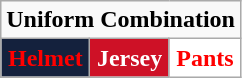<table class="wikitable"  style="display: inline-table;">
<tr>
<td align="center" Colspan="3"><strong>Uniform Combination</strong></td>
</tr>
<tr align="center">
<td style="background:#14213D; color:red"><strong>Helmet</strong></td>
<td style="background:#CE1126; color:white"><strong>Jersey</strong></td>
<td style="background:white; color:red"><strong>Pants</strong></td>
</tr>
</table>
